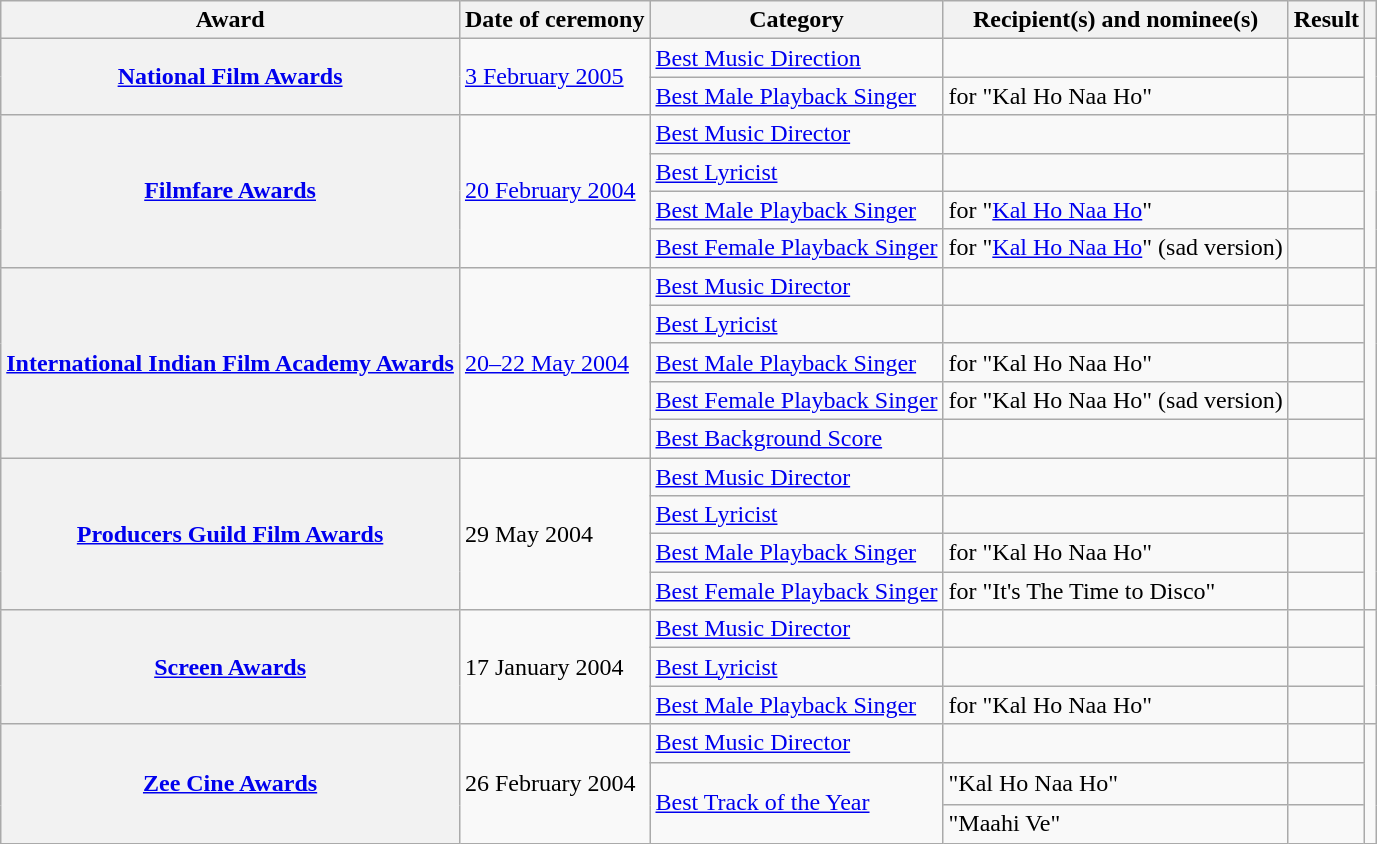<table class="wikitable plainrowheaders sortable">
<tr>
<th scope="col">Award</th>
<th scope="col">Date of ceremony</th>
<th scope="col">Category</th>
<th scope="col">Recipient(s) and nominee(s)</th>
<th scope="col">Result</th>
<th scope="col" class="unsortable"></th>
</tr>
<tr>
<th rowspan="2" scope="row"><a href='#'>National Film Awards</a></th>
<td rowspan="2"><a href='#'>3 February 2005</a></td>
<td><a href='#'>Best Music Direction</a></td>
<td></td>
<td></td>
<td rowspan="2" style="text-align:center;"></td>
</tr>
<tr>
<td><a href='#'>Best Male Playback Singer</a></td>
<td> for "Kal Ho Naa Ho"</td>
<td></td>
</tr>
<tr>
<th rowspan="4" scope="row"><a href='#'>Filmfare Awards</a></th>
<td rowspan="4"><a href='#'>20 February 2004</a></td>
<td><a href='#'>Best Music Director</a></td>
<td></td>
<td></td>
<td rowspan="4" style="text-align:center;"><br><br></td>
</tr>
<tr>
<td><a href='#'>Best Lyricist</a></td>
<td></td>
<td></td>
</tr>
<tr>
<td><a href='#'>Best Male Playback Singer</a></td>
<td> for "<a href='#'>Kal Ho Naa Ho</a>"</td>
<td></td>
</tr>
<tr>
<td><a href='#'>Best Female Playback Singer</a></td>
<td> for "<a href='#'>Kal Ho Naa Ho</a>" (sad version)</td>
<td></td>
</tr>
<tr>
<th rowspan="5" scope="row"><a href='#'>International Indian Film Academy Awards</a></th>
<td rowspan="5"><a href='#'>20–22 May 2004</a></td>
<td><a href='#'>Best Music Director</a></td>
<td></td>
<td></td>
<td rowspan="5" style="text-align:center;"><br></td>
</tr>
<tr>
<td><a href='#'>Best Lyricist</a></td>
<td></td>
<td></td>
</tr>
<tr>
<td><a href='#'>Best Male Playback Singer</a></td>
<td> for "Kal Ho Naa Ho"</td>
<td></td>
</tr>
<tr>
<td><a href='#'>Best Female Playback Singer</a></td>
<td> for "Kal Ho Naa Ho" (sad version)</td>
<td></td>
</tr>
<tr>
<td><a href='#'>Best Background Score</a></td>
<td></td>
<td></td>
</tr>
<tr>
<th rowspan="4" scope="row"><a href='#'>Producers Guild Film Awards</a></th>
<td rowspan="4">29 May 2004</td>
<td><a href='#'>Best Music Director</a></td>
<td></td>
<td></td>
<td rowspan="4" style="text-align:center;"><br><br></td>
</tr>
<tr>
<td><a href='#'>Best Lyricist</a></td>
<td></td>
<td></td>
</tr>
<tr>
<td><a href='#'>Best Male Playback Singer</a></td>
<td> for "Kal Ho Naa Ho"</td>
<td></td>
</tr>
<tr>
<td><a href='#'>Best Female Playback Singer</a></td>
<td> for "It's The Time to Disco"</td>
<td></td>
</tr>
<tr>
<th rowspan="3" scope="row"><a href='#'>Screen Awards</a></th>
<td rowspan="3">17 January 2004</td>
<td><a href='#'>Best Music Director</a></td>
<td></td>
<td></td>
<td rowspan="3" style="text-align:center;"><br></td>
</tr>
<tr>
<td><a href='#'>Best Lyricist</a></td>
<td></td>
<td></td>
</tr>
<tr>
<td><a href='#'>Best Male Playback Singer</a></td>
<td> for "Kal Ho Naa Ho"</td>
<td></td>
</tr>
<tr>
<th rowspan="3" scope="row"><a href='#'>Zee Cine Awards</a></th>
<td rowspan="3">26 February 2004</td>
<td><a href='#'>Best Music Director</a></td>
<td></td>
<td></td>
<td rowspan="3" style="text-align:center;"><br><br><br><br></td>
</tr>
<tr>
<td rowspan="2"><a href='#'>Best Track of the Year</a></td>
<td>"Kal Ho Naa Ho"</td>
<td></td>
</tr>
<tr>
<td>"Maahi Ve"</td>
<td></td>
</tr>
</table>
